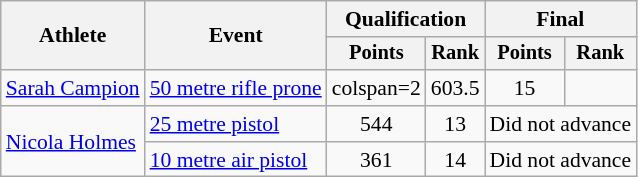<table class="wikitable" style="font-size:90%">
<tr>
<th rowspan=2>Athlete</th>
<th rowspan=2>Event</th>
<th colspan=2>Qualification</th>
<th colspan=2>Final</th>
</tr>
<tr style="font-size:95%">
<th>Points</th>
<th>Rank</th>
<th>Points</th>
<th>Rank</th>
</tr>
<tr align=center>
<td align=left><a href='#'>Sarah Campion</a></td>
<td align=left><a href='#'>50 metre rifle prone</a></td>
<td>colspan=2 </td>
<td>603.5</td>
<td>15</td>
</tr>
<tr align=center>
<td align=left rowspan=2><a href='#'>Nicola Holmes</a></td>
<td align=left><a href='#'>25 metre pistol</a></td>
<td>544</td>
<td>13</td>
<td colspan=2>Did not advance</td>
</tr>
<tr align=center>
<td align=left><a href='#'>10 metre air pistol</a></td>
<td>361</td>
<td>14</td>
<td colspan=2>Did not advance</td>
</tr>
</table>
